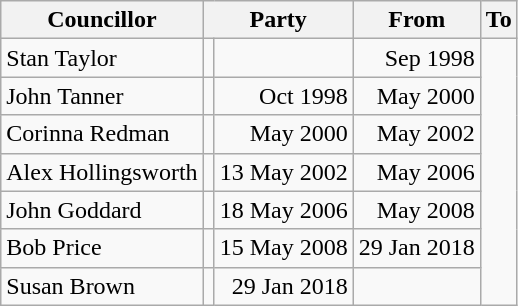<table class=wikitable>
<tr>
<th>Councillor</th>
<th colspan=2>Party</th>
<th>From</th>
<th>To</th>
</tr>
<tr>
<td>Stan Taylor</td>
<td></td>
<td align=right></td>
<td align=right>Sep 1998</td>
</tr>
<tr>
<td>John Tanner</td>
<td></td>
<td align=right>Oct 1998</td>
<td align=right>May 2000</td>
</tr>
<tr>
<td>Corinna Redman</td>
<td></td>
<td align=right>May 2000</td>
<td align=right>May 2002</td>
</tr>
<tr>
<td>Alex Hollingsworth</td>
<td></td>
<td align=right>13 May 2002</td>
<td align=right>May 2006</td>
</tr>
<tr>
<td>John Goddard</td>
<td></td>
<td align=right>18 May 2006</td>
<td align=right>May 2008</td>
</tr>
<tr>
<td>Bob Price</td>
<td></td>
<td align=right>15 May 2008</td>
<td align=right>29 Jan 2018</td>
</tr>
<tr>
<td>Susan Brown</td>
<td></td>
<td align=right>29 Jan 2018</td>
<td></td>
</tr>
</table>
